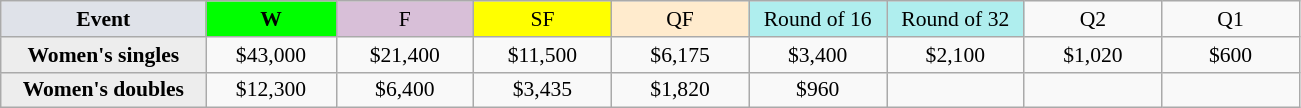<table class=wikitable style=font-size:90%;text-align:center>
<tr>
<td width=130 bgcolor=dfe2e9><strong>Event</strong></td>
<td width=80 bgcolor=lime><strong>W</strong></td>
<td width=85 bgcolor=thistle>F</td>
<td width=85 bgcolor=ffff00>SF</td>
<td width=85 bgcolor=ffebcd>QF</td>
<td width=85 bgcolor=afeeee>Round of 16</td>
<td width=85 bgcolor=afeeee>Round of 32</td>
<td width=85>Q2</td>
<td width=85>Q1</td>
</tr>
<tr>
<th style=background:#ededed>Women's singles</th>
<td>$43,000</td>
<td>$21,400</td>
<td>$11,500</td>
<td>$6,175</td>
<td>$3,400</td>
<td>$2,100</td>
<td>$1,020</td>
<td>$600</td>
</tr>
<tr>
<th style=background:#ededed>Women's doubles</th>
<td>$12,300</td>
<td>$6,400</td>
<td>$3,435</td>
<td>$1,820</td>
<td>$960</td>
<td></td>
<td></td>
<td></td>
</tr>
</table>
